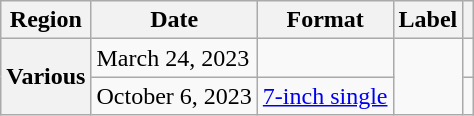<table class="wikitable plainrowheaders">
<tr>
<th scope="col">Region</th>
<th scope="col">Date</th>
<th scope="col">Format</th>
<th scope="col">Label</th>
<th scope="col"></th>
</tr>
<tr>
<th scope="row" rowspan="2">Various</th>
<td>March 24, 2023</td>
<td></td>
<td rowspan="2"></td>
<td></td>
</tr>
<tr>
<td>October 6, 2023</td>
<td><a href='#'>7-inch single</a></td>
<td></td>
</tr>
</table>
